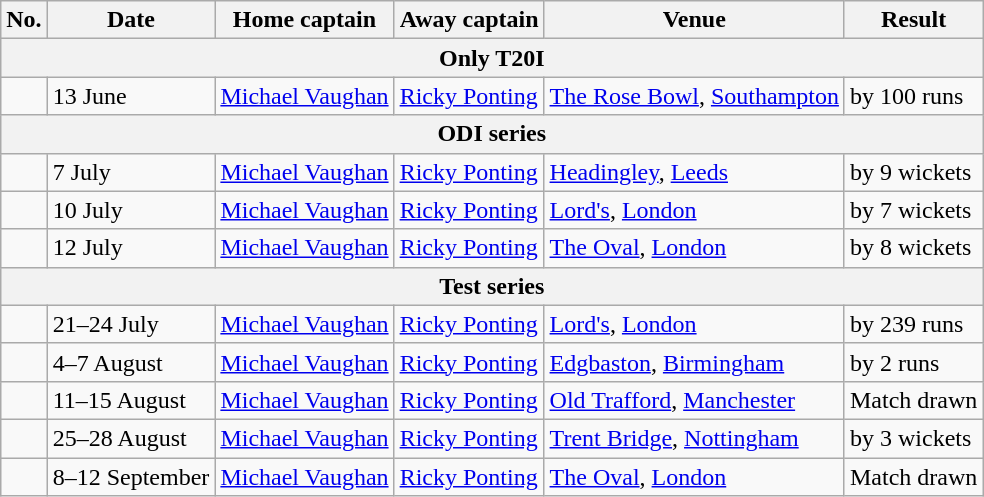<table class="wikitable">
<tr>
<th>No.</th>
<th>Date</th>
<th>Home captain</th>
<th>Away captain</th>
<th>Venue</th>
<th>Result</th>
</tr>
<tr>
<th colspan="6">Only T20I</th>
</tr>
<tr>
<td></td>
<td>13 June</td>
<td><a href='#'>Michael Vaughan</a></td>
<td><a href='#'>Ricky Ponting</a></td>
<td><a href='#'>The Rose Bowl</a>, <a href='#'>Southampton</a></td>
<td> by 100 runs</td>
</tr>
<tr>
<th colspan="6">ODI series</th>
</tr>
<tr>
<td></td>
<td>7 July</td>
<td><a href='#'>Michael Vaughan</a></td>
<td><a href='#'>Ricky Ponting</a></td>
<td><a href='#'>Headingley</a>, <a href='#'>Leeds</a></td>
<td> by 9 wickets</td>
</tr>
<tr>
<td></td>
<td>10 July</td>
<td><a href='#'>Michael Vaughan</a></td>
<td><a href='#'>Ricky Ponting</a></td>
<td><a href='#'>Lord's</a>, <a href='#'>London</a></td>
<td> by 7 wickets</td>
</tr>
<tr>
<td></td>
<td>12 July</td>
<td><a href='#'>Michael Vaughan</a></td>
<td><a href='#'>Ricky Ponting</a></td>
<td><a href='#'>The Oval</a>, <a href='#'>London</a></td>
<td> by 8 wickets</td>
</tr>
<tr>
<th colspan="6">Test series</th>
</tr>
<tr>
<td></td>
<td>21–24 July</td>
<td><a href='#'>Michael Vaughan</a></td>
<td><a href='#'>Ricky Ponting</a></td>
<td><a href='#'>Lord's</a>, <a href='#'>London</a></td>
<td> by 239 runs</td>
</tr>
<tr>
<td></td>
<td>4–7 August</td>
<td><a href='#'>Michael Vaughan</a></td>
<td><a href='#'>Ricky Ponting</a></td>
<td><a href='#'>Edgbaston</a>, <a href='#'>Birmingham</a></td>
<td> by 2 runs</td>
</tr>
<tr>
<td></td>
<td>11–15 August</td>
<td><a href='#'>Michael Vaughan</a></td>
<td><a href='#'>Ricky Ponting</a></td>
<td><a href='#'>Old Trafford</a>, <a href='#'>Manchester</a></td>
<td>Match drawn</td>
</tr>
<tr>
<td></td>
<td>25–28 August</td>
<td><a href='#'>Michael Vaughan</a></td>
<td><a href='#'>Ricky Ponting</a></td>
<td><a href='#'>Trent Bridge</a>, <a href='#'>Nottingham</a></td>
<td> by 3 wickets</td>
</tr>
<tr>
<td></td>
<td>8–12 September</td>
<td><a href='#'>Michael Vaughan</a></td>
<td><a href='#'>Ricky Ponting</a></td>
<td><a href='#'>The Oval</a>, <a href='#'>London</a></td>
<td>Match drawn</td>
</tr>
</table>
